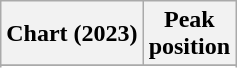<table class="wikitable sortable plainrowheaders" style="text-align:center">
<tr>
<th scope="col">Chart (2023)</th>
<th scope="col">Peak<br>position</th>
</tr>
<tr>
</tr>
<tr>
</tr>
<tr>
</tr>
<tr>
</tr>
<tr>
</tr>
</table>
